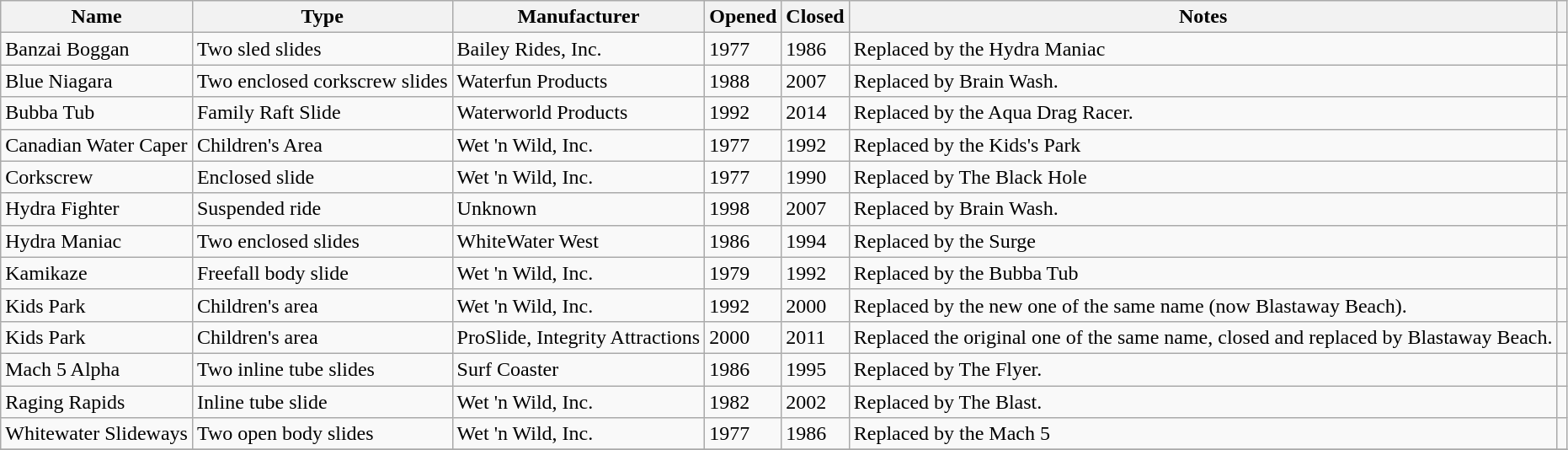<table class="wikitable sortable">
<tr>
<th>Name</th>
<th>Type</th>
<th>Manufacturer</th>
<th>Opened</th>
<th>Closed</th>
<th>Notes</th>
<th class="unsortable"></th>
</tr>
<tr>
<td>Banzai Boggan</td>
<td>Two sled slides</td>
<td>Bailey Rides, Inc.</td>
<td>1977</td>
<td>1986</td>
<td>Replaced by the Hydra Maniac</td>
<td></td>
</tr>
<tr>
<td>Blue Niagara</td>
<td>Two enclosed corkscrew slides</td>
<td>Waterfun Products</td>
<td>1988</td>
<td>2007</td>
<td>Replaced by Brain Wash.</td>
<td></td>
</tr>
<tr>
<td>Bubba Tub</td>
<td>Family Raft Slide</td>
<td>Waterworld Products</td>
<td>1992</td>
<td>2014</td>
<td>Replaced by the Aqua Drag Racer.</td>
<td></td>
</tr>
<tr>
<td>Canadian Water Caper</td>
<td>Children's Area</td>
<td>Wet 'n Wild, Inc.</td>
<td>1977</td>
<td>1992</td>
<td>Replaced by the Kids's Park</td>
<td></td>
</tr>
<tr>
<td>Corkscrew</td>
<td>Enclosed slide</td>
<td>Wet 'n Wild, Inc.</td>
<td>1977</td>
<td>1990</td>
<td>Replaced by The Black Hole</td>
<td></td>
</tr>
<tr>
<td>Hydra Fighter</td>
<td>Suspended ride</td>
<td>Unknown</td>
<td>1998</td>
<td>2007</td>
<td>Replaced by Brain Wash.</td>
<td></td>
</tr>
<tr>
<td>Hydra Maniac</td>
<td>Two enclosed slides</td>
<td>WhiteWater West</td>
<td>1986</td>
<td>1994</td>
<td>Replaced by the Surge</td>
<td></td>
</tr>
<tr>
<td>Kamikaze</td>
<td>Freefall body slide</td>
<td>Wet 'n Wild, Inc.</td>
<td>1979</td>
<td>1992</td>
<td>Replaced by the Bubba Tub</td>
<td></td>
</tr>
<tr>
<td>Kids Park</td>
<td>Children's area</td>
<td>Wet 'n Wild, Inc.</td>
<td>1992</td>
<td>2000</td>
<td>Replaced by the new one of the same name (now Blastaway Beach).</td>
<td></td>
</tr>
<tr>
<td>Kids Park</td>
<td>Children's area</td>
<td>ProSlide, Integrity Attractions</td>
<td>2000</td>
<td>2011</td>
<td>Replaced the original one of the same name, closed and replaced by Blastaway Beach.</td>
<td></td>
</tr>
<tr>
<td>Mach 5 Alpha</td>
<td>Two inline tube slides</td>
<td>Surf Coaster</td>
<td>1986</td>
<td>1995</td>
<td>Replaced by The Flyer.</td>
<td></td>
</tr>
<tr>
<td>Raging Rapids</td>
<td>Inline tube slide</td>
<td>Wet 'n Wild, Inc.</td>
<td>1982</td>
<td>2002</td>
<td>Replaced by The Blast.</td>
<td></td>
</tr>
<tr>
<td>Whitewater Slideways</td>
<td>Two open body slides</td>
<td>Wet 'n Wild, Inc.</td>
<td>1977</td>
<td>1986</td>
<td>Replaced by the Mach 5</td>
<td></td>
</tr>
<tr>
</tr>
</table>
